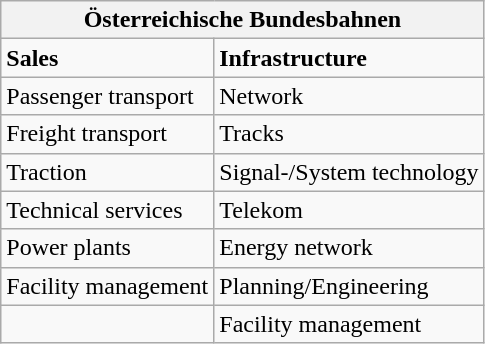<table class="wikitable">
<tr>
<th colspan="2">Österreichische Bundesbahnen</th>
</tr>
<tr>
<td><strong>Sales</strong></td>
<td><strong>Infrastructure</strong></td>
</tr>
<tr>
<td>Passenger transport</td>
<td>Network</td>
</tr>
<tr>
<td>Freight transport</td>
<td>Tracks</td>
</tr>
<tr>
<td>Traction</td>
<td>Signal-/System technology</td>
</tr>
<tr>
<td>Technical services</td>
<td>Telekom</td>
</tr>
<tr>
<td>Power plants</td>
<td>Energy network</td>
</tr>
<tr>
<td>Facility management</td>
<td>Planning/Engineering</td>
</tr>
<tr>
<td></td>
<td>Facility management</td>
</tr>
</table>
